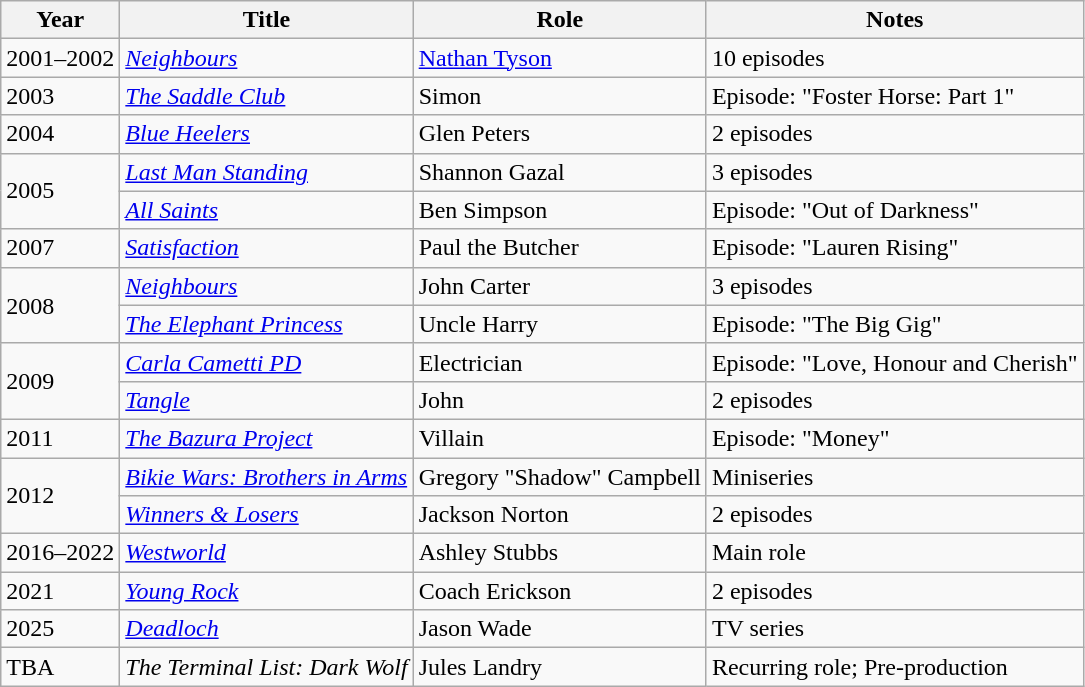<table class="wikitable sortable">
<tr>
<th>Year</th>
<th>Title</th>
<th>Role</th>
<th class="unsortable">Notes</th>
</tr>
<tr>
<td>2001–2002</td>
<td><em><a href='#'>Neighbours</a></em></td>
<td><a href='#'>Nathan Tyson</a></td>
<td>10 episodes</td>
</tr>
<tr>
<td>2003</td>
<td><em><a href='#'>The Saddle Club</a></em></td>
<td>Simon</td>
<td>Episode: "Foster Horse: Part 1"</td>
</tr>
<tr>
<td>2004</td>
<td><em><a href='#'>Blue Heelers</a></em></td>
<td>Glen Peters</td>
<td>2 episodes</td>
</tr>
<tr>
<td rowspan=2>2005</td>
<td><em><a href='#'>Last Man Standing</a></em></td>
<td>Shannon Gazal</td>
<td>3 episodes</td>
</tr>
<tr>
<td><em><a href='#'>All Saints</a></em></td>
<td>Ben Simpson</td>
<td>Episode: "Out of Darkness"</td>
</tr>
<tr>
<td>2007</td>
<td><em><a href='#'>Satisfaction</a></em></td>
<td>Paul the Butcher</td>
<td>Episode: "Lauren Rising"</td>
</tr>
<tr>
<td rowspan=2>2008</td>
<td><em><a href='#'>Neighbours</a></em></td>
<td>John Carter</td>
<td>3 episodes</td>
</tr>
<tr>
<td><em><a href='#'>The Elephant Princess</a></em></td>
<td>Uncle Harry</td>
<td>Episode: "The Big Gig"</td>
</tr>
<tr>
<td rowspan=2>2009</td>
<td><em><a href='#'>Carla Cametti PD</a></em></td>
<td>Electrician</td>
<td>Episode: "Love, Honour and Cherish"</td>
</tr>
<tr>
<td><em><a href='#'>Tangle</a></em></td>
<td>John</td>
<td>2 episodes</td>
</tr>
<tr>
<td>2011</td>
<td><em><a href='#'>The Bazura Project</a></em></td>
<td>Villain</td>
<td>Episode: "Money"</td>
</tr>
<tr>
<td rowspan=2>2012</td>
<td><em><a href='#'>Bikie Wars: Brothers in Arms</a></em></td>
<td>Gregory "Shadow" Campbell</td>
<td>Miniseries</td>
</tr>
<tr>
<td><em><a href='#'>Winners & Losers</a></em></td>
<td>Jackson Norton</td>
<td>2 episodes</td>
</tr>
<tr>
<td>2016–2022</td>
<td><em><a href='#'>Westworld</a></em></td>
<td>Ashley Stubbs</td>
<td>Main role</td>
</tr>
<tr>
<td>2021</td>
<td><em><a href='#'>Young Rock</a></em></td>
<td>Coach Erickson</td>
<td>2 episodes</td>
</tr>
<tr>
<td>2025</td>
<td><em><a href='#'>Deadloch</a></em></td>
<td>Jason Wade</td>
<td>TV series</td>
</tr>
<tr>
<td>TBA</td>
<td><em>The Terminal List: Dark Wolf</em></td>
<td>Jules Landry</td>
<td>Recurring role; Pre-production</td>
</tr>
</table>
